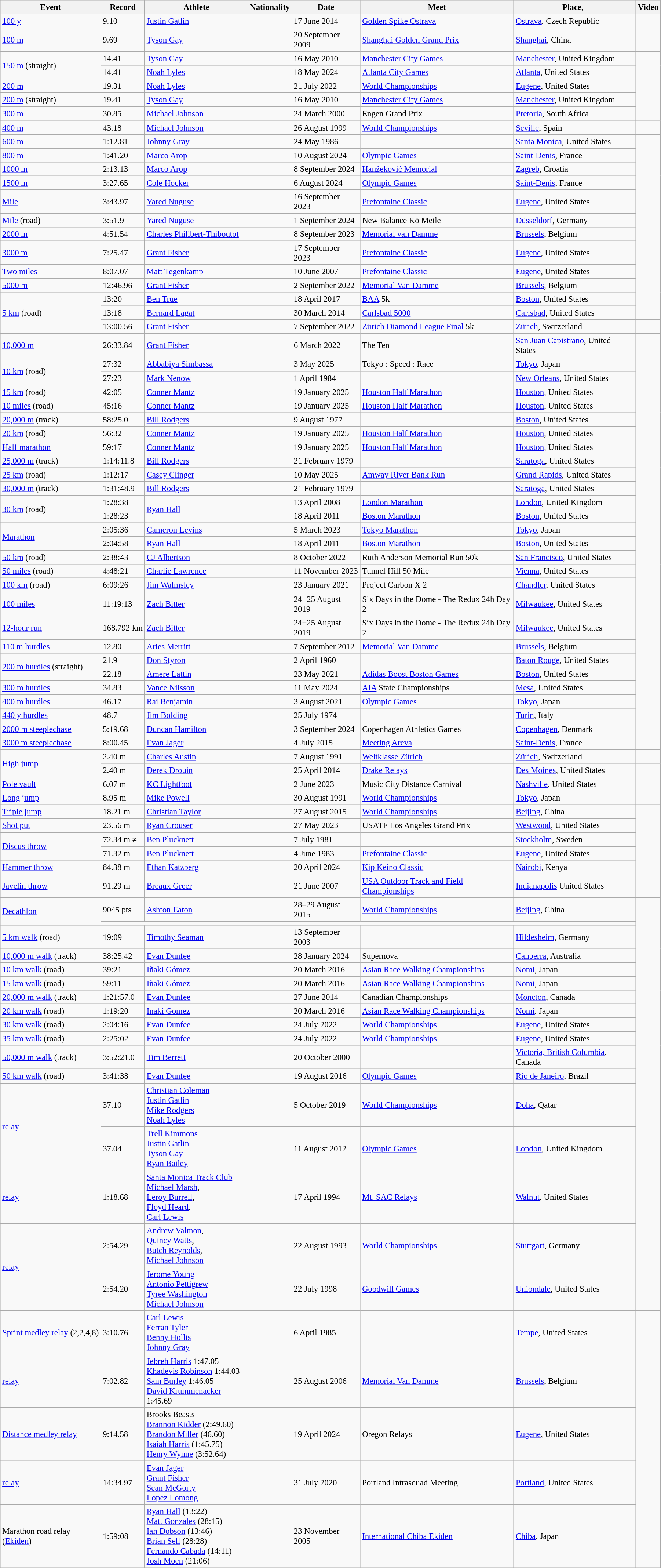<table class="wikitable" style="font-size:95%; width: 95%;">
<tr>
<th>Event</th>
<th>Record</th>
<th>Athlete</th>
<th>Nationality</th>
<th>Date</th>
<th>Meet</th>
<th>Place,</th>
<th></th>
<th>Video</th>
</tr>
<tr>
<td><a href='#'>100 y</a></td>
<td>9.10 </td>
<td><a href='#'>Justin Gatlin</a></td>
<td></td>
<td>17 June 2014</td>
<td><a href='#'>Golden Spike Ostrava</a></td>
<td><a href='#'>Ostrava</a>, Czech Republic</td>
<td></td>
</tr>
<tr>
<td><a href='#'>100 m</a></td>
<td>9.69 </td>
<td><a href='#'>Tyson Gay</a></td>
<td></td>
<td>20 September 2009</td>
<td><a href='#'>Shanghai Golden Grand Prix</a></td>
<td><a href='#'>Shanghai</a>, China</td>
<td></td>
<td></td>
</tr>
<tr>
<td rowspan=2><a href='#'>150 m</a> (straight)</td>
<td>14.41 </td>
<td><a href='#'>Tyson Gay</a></td>
<td></td>
<td>16 May 2010</td>
<td><a href='#'>Manchester City Games</a></td>
<td><a href='#'>Manchester</a>, United Kingdom</td>
<td></td>
</tr>
<tr>
<td>14.41 </td>
<td><a href='#'>Noah Lyles</a></td>
<td></td>
<td>18 May 2024</td>
<td><a href='#'>Atlanta City Games</a></td>
<td><a href='#'>Atlanta</a>, United States</td>
<td></td>
</tr>
<tr>
<td><a href='#'>200 m</a></td>
<td>19.31 </td>
<td><a href='#'>Noah Lyles</a></td>
<td></td>
<td>21 July 2022</td>
<td><a href='#'>World Championships</a></td>
<td><a href='#'>Eugene</a>, United States</td>
<td></td>
</tr>
<tr>
<td><a href='#'>200 m</a> (straight)</td>
<td>19.41 </td>
<td><a href='#'>Tyson Gay</a></td>
<td></td>
<td>16 May 2010</td>
<td><a href='#'>Manchester City Games</a></td>
<td><a href='#'>Manchester</a>, United Kingdom</td>
<td></td>
</tr>
<tr>
<td><a href='#'>300 m</a></td>
<td>30.85 </td>
<td><a href='#'>Michael Johnson</a></td>
<td></td>
<td>24 March 2000</td>
<td>Engen Grand Prix</td>
<td><a href='#'>Pretoria</a>, South Africa</td>
<td></td>
</tr>
<tr>
<td><a href='#'>400 m</a></td>
<td>43.18</td>
<td><a href='#'>Michael Johnson</a></td>
<td></td>
<td>26 August 1999</td>
<td><a href='#'>World Championships</a></td>
<td><a href='#'>Seville</a>, Spain</td>
<td></td>
<td></td>
</tr>
<tr>
<td><a href='#'>600 m</a></td>
<td>1:12.81</td>
<td><a href='#'>Johnny Gray</a></td>
<td></td>
<td>24 May 1986</td>
<td></td>
<td><a href='#'>Santa Monica</a>, United States</td>
<td></td>
</tr>
<tr>
<td><a href='#'>800 m</a></td>
<td>1:41.20</td>
<td><a href='#'>Marco Arop</a></td>
<td></td>
<td>10 August 2024</td>
<td><a href='#'>Olympic Games</a></td>
<td><a href='#'>Saint-Denis</a>, France</td>
<td></td>
</tr>
<tr>
<td><a href='#'>1000 m</a></td>
<td>2:13.13</td>
<td><a href='#'>Marco Arop</a></td>
<td></td>
<td>8 September 2024</td>
<td><a href='#'>Hanžeković Memorial</a></td>
<td><a href='#'>Zagreb</a>, Croatia</td>
<td></td>
</tr>
<tr>
<td><a href='#'>1500 m</a></td>
<td>3:27.65</td>
<td><a href='#'>Cole Hocker</a></td>
<td></td>
<td>6 August 2024</td>
<td><a href='#'>Olympic Games</a></td>
<td><a href='#'>Saint-Denis</a>, France</td>
<td></td>
</tr>
<tr>
<td><a href='#'>Mile</a></td>
<td>3:43.97</td>
<td><a href='#'>Yared Nuguse</a></td>
<td></td>
<td>16 September 2023</td>
<td><a href='#'>Prefontaine Classic</a></td>
<td><a href='#'>Eugene</a>, United States</td>
<td></td>
</tr>
<tr>
<td><a href='#'>Mile</a> (road)</td>
<td>3:51.9 </td>
<td><a href='#'>Yared Nuguse</a></td>
<td></td>
<td>1 September 2024</td>
<td>New Balance Kö Meile</td>
<td><a href='#'>Düsseldorf</a>, Germany</td>
<td></td>
</tr>
<tr>
<td><a href='#'>2000 m</a></td>
<td>4:51.54</td>
<td><a href='#'>Charles Philibert-Thiboutot</a></td>
<td></td>
<td>8 September 2023</td>
<td><a href='#'>Memorial van Damme</a></td>
<td><a href='#'>Brussels</a>, Belgium</td>
<td></td>
</tr>
<tr>
<td><a href='#'>3000 m</a></td>
<td>7:25.47</td>
<td><a href='#'>Grant Fisher</a></td>
<td></td>
<td>17 September 2023</td>
<td><a href='#'>Prefontaine Classic</a></td>
<td><a href='#'>Eugene</a>, United States</td>
<td></td>
</tr>
<tr>
<td><a href='#'>Two miles</a></td>
<td>8:07.07</td>
<td><a href='#'>Matt Tegenkamp</a></td>
<td></td>
<td>10 June 2007</td>
<td><a href='#'>Prefontaine Classic</a></td>
<td><a href='#'>Eugene</a>, United States</td>
<td></td>
</tr>
<tr>
<td><a href='#'>5000 m</a></td>
<td>12:46.96</td>
<td><a href='#'>Grant Fisher</a></td>
<td></td>
<td>2 September 2022</td>
<td><a href='#'>Memorial Van Damme</a></td>
<td><a href='#'>Brussels</a>, Belgium</td>
<td></td>
</tr>
<tr>
<td rowspan=3><a href='#'>5 km</a> (road)</td>
<td>13:20</td>
<td><a href='#'>Ben True</a></td>
<td></td>
<td>18 April 2017</td>
<td><a href='#'>BAA</a> 5k</td>
<td><a href='#'>Boston</a>, United States</td>
<td></td>
</tr>
<tr>
<td>13:18 </td>
<td><a href='#'>Bernard Lagat</a></td>
<td></td>
<td>30 March 2014</td>
<td><a href='#'>Carlsbad 5000</a></td>
<td><a href='#'>Carlsbad</a>, United States</td>
<td></td>
</tr>
<tr>
<td>13:00.56</td>
<td><a href='#'>Grant Fisher</a></td>
<td></td>
<td>7 September 2022</td>
<td><a href='#'>Zürich Diamond League Final</a> 5k</td>
<td><a href='#'>Zürich</a>, Switzerland</td>
<td></td>
<td></td>
</tr>
<tr>
<td><a href='#'>10,000 m</a></td>
<td>26:33.84</td>
<td><a href='#'>Grant Fisher</a></td>
<td></td>
<td>6 March 2022</td>
<td>The Ten</td>
<td><a href='#'>San Juan Capistrano</a>, United States</td>
<td></td>
</tr>
<tr>
<td rowspan=2><a href='#'>10 km</a> (road)</td>
<td>27:32</td>
<td><a href='#'>Abbabiya Simbassa</a></td>
<td></td>
<td>3 May 2025</td>
<td>Tokyo : Speed : Race</td>
<td><a href='#'>Tokyo</a>, Japan</td>
<td></td>
</tr>
<tr>
<td>27:23  </td>
<td><a href='#'>Mark Nenow</a></td>
<td></td>
<td>1 April 1984</td>
<td></td>
<td><a href='#'>New Orleans</a>, United States</td>
<td></td>
</tr>
<tr>
<td><a href='#'>15 km</a> (road)</td>
<td>42:05</td>
<td><a href='#'>Conner Mantz</a></td>
<td></td>
<td>19 January 2025</td>
<td><a href='#'>Houston Half Marathon</a></td>
<td><a href='#'>Houston</a>, United States</td>
<td></td>
</tr>
<tr>
<td><a href='#'>10 miles</a> (road)</td>
<td>45:16</td>
<td><a href='#'>Conner Mantz</a></td>
<td></td>
<td>19 January 2025</td>
<td><a href='#'>Houston Half Marathon</a></td>
<td><a href='#'>Houston</a>, United States</td>
<td></td>
</tr>
<tr>
<td><a href='#'>20,000 m</a> (track)</td>
<td>58:25.0</td>
<td><a href='#'>Bill Rodgers</a></td>
<td></td>
<td>9 August 1977</td>
<td></td>
<td><a href='#'>Boston</a>, United States</td>
<td></td>
</tr>
<tr>
<td><a href='#'>20 km</a> (road)</td>
<td>56:32</td>
<td><a href='#'>Conner Mantz</a></td>
<td></td>
<td>19 January 2025</td>
<td><a href='#'>Houston Half Marathon</a></td>
<td><a href='#'>Houston</a>, United States</td>
<td></td>
</tr>
<tr>
<td><a href='#'>Half marathon</a></td>
<td>59:17</td>
<td><a href='#'>Conner Mantz</a></td>
<td></td>
<td>19 January 2025</td>
<td><a href='#'>Houston Half Marathon</a></td>
<td><a href='#'>Houston</a>, United States</td>
<td></td>
</tr>
<tr>
<td><a href='#'>25,000 m</a> (track)</td>
<td>1:14:11.8 </td>
<td><a href='#'>Bill Rodgers</a></td>
<td></td>
<td>21 February 1979</td>
<td></td>
<td><a href='#'>Saratoga</a>, United States</td>
<td></td>
</tr>
<tr>
<td><a href='#'>25 km</a> (road)</td>
<td>1:12:17</td>
<td><a href='#'>Casey Clinger</a></td>
<td></td>
<td>10 May 2025</td>
<td><a href='#'>Amway River Bank Run</a></td>
<td><a href='#'>Grand Rapids</a>, United States</td>
<td></td>
</tr>
<tr>
<td><a href='#'>30,000 m</a> (track)</td>
<td>1:31:48.9</td>
<td><a href='#'>Bill Rodgers</a></td>
<td></td>
<td>21 February 1979</td>
<td></td>
<td><a href='#'>Saratoga</a>, United States</td>
<td></td>
</tr>
<tr>
<td rowspan=2><a href='#'>30 km</a> (road)</td>
<td>1:28:38</td>
<td rowspan=2><a href='#'>Ryan Hall</a></td>
<td rowspan=2></td>
<td>13 April 2008</td>
<td><a href='#'>London Marathon</a></td>
<td><a href='#'>London</a>, United Kingdom</td>
<td></td>
</tr>
<tr>
<td>1:28:23  </td>
<td>18 April 2011</td>
<td><a href='#'>Boston Marathon</a></td>
<td><a href='#'>Boston</a>, United States</td>
<td></td>
</tr>
<tr>
<td rowspan=2><a href='#'>Marathon</a></td>
<td>2:05:36</td>
<td><a href='#'>Cameron Levins</a></td>
<td></td>
<td>5 March 2023</td>
<td><a href='#'>Tokyo Marathon</a></td>
<td><a href='#'>Tokyo</a>, Japan</td>
<td></td>
</tr>
<tr>
<td>2:04:58   </td>
<td><a href='#'>Ryan Hall</a></td>
<td></td>
<td>18 April 2011</td>
<td><a href='#'>Boston Marathon</a></td>
<td><a href='#'>Boston</a>, United States</td>
<td></td>
</tr>
<tr>
<td><a href='#'>50 km</a> (road)</td>
<td>2:38:43</td>
<td><a href='#'>CJ Albertson</a></td>
<td></td>
<td>8 October 2022</td>
<td>Ruth Anderson Memorial Run 50k</td>
<td><a href='#'>San Francisco</a>, United States</td>
<td></td>
</tr>
<tr>
<td><a href='#'>50 miles</a> (road)</td>
<td>4:48:21</td>
<td><a href='#'>Charlie Lawrence</a></td>
<td></td>
<td>11 November 2023</td>
<td>Tunnel Hill 50 Mile</td>
<td><a href='#'>Vienna</a>, United States</td>
<td></td>
</tr>
<tr>
<td><a href='#'>100 km</a> (road)</td>
<td>6:09:26</td>
<td><a href='#'>Jim Walmsley</a></td>
<td></td>
<td>23 January 2021</td>
<td>Project Carbon X 2</td>
<td><a href='#'>Chandler</a>, United States</td>
<td></td>
</tr>
<tr>
<td><a href='#'>100 miles</a></td>
<td>11:19:13 </td>
<td><a href='#'>Zach Bitter</a></td>
<td></td>
<td>24−25 August 2019</td>
<td>Six Days in the Dome - The Redux 24h Day 2</td>
<td><a href='#'>Milwaukee</a>, United States</td>
<td></td>
</tr>
<tr>
<td><a href='#'>12-hour run</a></td>
<td>168.792 km </td>
<td><a href='#'>Zach Bitter</a></td>
<td></td>
<td>24−25 August 2019</td>
<td>Six Days in the Dome - The Redux 24h Day 2</td>
<td><a href='#'>Milwaukee</a>, United States</td>
<td></td>
</tr>
<tr>
<td><a href='#'>110 m hurdles</a></td>
<td>12.80 </td>
<td><a href='#'>Aries Merritt</a></td>
<td></td>
<td>7 September 2012</td>
<td><a href='#'>Memorial Van Damme</a></td>
<td><a href='#'>Brussels</a>, Belgium</td>
<td></td>
</tr>
<tr>
<td rowspan=2><a href='#'>200 m hurdles</a> (straight)</td>
<td>21.9  </td>
<td><a href='#'>Don Styron</a></td>
<td></td>
<td>2 April 1960</td>
<td></td>
<td><a href='#'>Baton Rouge</a>, United States</td>
<td></td>
</tr>
<tr>
<td>22.18 </td>
<td><a href='#'>Amere Lattin</a></td>
<td></td>
<td>23 May 2021</td>
<td><a href='#'>Adidas Boost Boston Games</a></td>
<td><a href='#'>Boston</a>, United States</td>
<td></td>
</tr>
<tr>
<td><a href='#'>300 m hurdles</a></td>
<td>34.83</td>
<td><a href='#'>Vance Nilsson</a></td>
<td></td>
<td>11 May 2024</td>
<td><a href='#'>AIA</a> State Championships</td>
<td><a href='#'>Mesa</a>, United States</td>
<td></td>
</tr>
<tr>
<td><a href='#'>400 m hurdles</a></td>
<td>46.17</td>
<td><a href='#'>Rai Benjamin</a></td>
<td></td>
<td>3 August 2021</td>
<td><a href='#'>Olympic Games</a></td>
<td><a href='#'>Tokyo</a>, Japan</td>
<td></td>
</tr>
<tr>
<td><a href='#'>440 y hurdles</a></td>
<td>48.7</td>
<td><a href='#'>Jim Bolding</a></td>
<td></td>
<td>25 July 1974</td>
<td></td>
<td><a href='#'>Turin</a>, Italy</td>
<td></td>
</tr>
<tr>
<td><a href='#'>2000 m steeplechase</a></td>
<td>5:19.68</td>
<td><a href='#'>Duncan Hamilton</a></td>
<td></td>
<td>3 September 2024</td>
<td>Copenhagen Athletics Games</td>
<td><a href='#'>Copenhagen</a>, Denmark</td>
<td></td>
</tr>
<tr>
<td><a href='#'>3000 m steeplechase</a></td>
<td>8:00.45</td>
<td><a href='#'>Evan Jager</a></td>
<td></td>
<td>4 July 2015</td>
<td><a href='#'>Meeting Areva</a></td>
<td><a href='#'>Saint-Denis</a>, France</td>
<td></td>
</tr>
<tr>
<td rowspan=2><a href='#'>High jump</a></td>
<td>2.40 m</td>
<td><a href='#'>Charles Austin</a></td>
<td></td>
<td>7 August 1991</td>
<td><a href='#'>Weltklasse Zürich</a></td>
<td><a href='#'>Zürich</a>, Switzerland</td>
<td></td>
<td></td>
</tr>
<tr>
<td>2.40 m</td>
<td><a href='#'>Derek Drouin</a></td>
<td></td>
<td>25 April 2014</td>
<td><a href='#'>Drake Relays</a></td>
<td><a href='#'>Des Moines</a>, United States</td>
<td></td>
</tr>
<tr>
<td><a href='#'>Pole vault</a></td>
<td>6.07 m</td>
<td><a href='#'>KC Lightfoot</a></td>
<td></td>
<td>2 June 2023</td>
<td>Music City Distance Carnival</td>
<td><a href='#'>Nashville</a>, United States</td>
<td></td>
</tr>
<tr>
<td><a href='#'>Long jump</a></td>
<td>8.95 m </td>
<td><a href='#'>Mike Powell</a></td>
<td></td>
<td>30 August 1991</td>
<td><a href='#'>World Championships</a></td>
<td><a href='#'>Tokyo</a>, Japan</td>
<td></td>
<td></td>
</tr>
<tr>
<td><a href='#'>Triple jump</a></td>
<td>18.21 m </td>
<td><a href='#'>Christian Taylor</a></td>
<td></td>
<td>27 August 2015</td>
<td><a href='#'>World Championships</a></td>
<td><a href='#'>Beijing</a>, China</td>
<td></td>
</tr>
<tr>
<td><a href='#'>Shot put</a></td>
<td>23.56 m</td>
<td><a href='#'>Ryan Crouser</a></td>
<td></td>
<td>27 May 2023</td>
<td>USATF Los Angeles Grand Prix</td>
<td><a href='#'>Westwood</a>, United States</td>
<td></td>
</tr>
<tr>
<td rowspan=2><a href='#'>Discus throw</a></td>
<td>72.34 m ≠</td>
<td><a href='#'>Ben Plucknett</a></td>
<td></td>
<td>7 July 1981</td>
<td></td>
<td><a href='#'>Stockholm</a>, Sweden</td>
<td></td>
</tr>
<tr>
<td>71.32 m </td>
<td><a href='#'>Ben Plucknett</a></td>
<td></td>
<td>4 June 1983</td>
<td><a href='#'>Prefontaine Classic</a></td>
<td><a href='#'>Eugene</a>, United States</td>
<td></td>
</tr>
<tr>
<td><a href='#'>Hammer throw</a></td>
<td>84.38 m</td>
<td><a href='#'>Ethan Katzberg</a></td>
<td></td>
<td>20 April 2024</td>
<td><a href='#'>Kip Keino Classic</a></td>
<td><a href='#'>Nairobi</a>, Kenya</td>
<td></td>
</tr>
<tr>
<td><a href='#'>Javelin throw</a></td>
<td>91.29 m</td>
<td><a href='#'>Breaux Greer</a></td>
<td></td>
<td>21 June 2007</td>
<td><a href='#'>USA Outdoor Track and Field Championships</a></td>
<td><a href='#'>Indianapolis</a> United States</td>
<td></td>
<td></td>
</tr>
<tr>
<td rowspan=2><a href='#'>Decathlon</a></td>
<td>9045 pts</td>
<td><a href='#'>Ashton Eaton</a></td>
<td></td>
<td>28–29 August 2015</td>
<td><a href='#'>World Championships</a></td>
<td><a href='#'>Beijing</a>, China</td>
<td></td>
</tr>
<tr>
<td colspan=6></td>
<td></td>
</tr>
<tr>
<td><a href='#'>5 km walk</a> (road)</td>
<td>19:09</td>
<td><a href='#'>Timothy Seaman</a></td>
<td></td>
<td>13 September 2003</td>
<td></td>
<td><a href='#'>Hildesheim</a>, Germany</td>
<td></td>
</tr>
<tr>
<td><a href='#'>10,000 m walk</a> (track)</td>
<td>38:25.42</td>
<td><a href='#'>Evan Dunfee</a></td>
<td></td>
<td>28 January 2024</td>
<td>Supernova</td>
<td><a href='#'>Canberra</a>, Australia</td>
<td></td>
</tr>
<tr>
<td><a href='#'>10 km walk</a> (road)</td>
<td>39:21</td>
<td><a href='#'>Iñaki Gómez</a></td>
<td></td>
<td>20 March 2016</td>
<td><a href='#'>Asian Race Walking Championships</a></td>
<td><a href='#'>Nomi</a>, Japan</td>
<td></td>
</tr>
<tr>
<td><a href='#'>15 km walk</a> (road)</td>
<td>59:11</td>
<td><a href='#'>Iñaki Gómez</a></td>
<td></td>
<td>20 March 2016</td>
<td><a href='#'>Asian Race Walking Championships</a></td>
<td><a href='#'>Nomi</a>, Japan</td>
<td></td>
</tr>
<tr>
<td><a href='#'>20,000 m walk</a> (track)</td>
<td>1:21:57.0</td>
<td><a href='#'>Evan Dunfee</a></td>
<td></td>
<td>27 June 2014</td>
<td>Canadian Championships</td>
<td><a href='#'>Moncton</a>, Canada</td>
<td></td>
</tr>
<tr>
<td><a href='#'>20 km walk</a> (road)</td>
<td>1:19:20</td>
<td><a href='#'>Inaki Gomez</a></td>
<td></td>
<td>20 March 2016</td>
<td><a href='#'>Asian Race Walking Championships</a></td>
<td><a href='#'>Nomi</a>, Japan</td>
<td></td>
</tr>
<tr>
<td><a href='#'>30 km walk</a> (road)</td>
<td>2:04:16</td>
<td><a href='#'>Evan Dunfee</a></td>
<td></td>
<td>24 July 2022</td>
<td><a href='#'>World Championships</a></td>
<td><a href='#'>Eugene</a>, United States</td>
<td></td>
</tr>
<tr>
<td><a href='#'>35 km walk</a> (road)</td>
<td>2:25:02</td>
<td><a href='#'>Evan Dunfee</a></td>
<td></td>
<td>24 July 2022</td>
<td><a href='#'>World Championships</a></td>
<td><a href='#'>Eugene</a>, United States</td>
<td></td>
</tr>
<tr>
<td><a href='#'>50,000 m walk</a> (track)</td>
<td>3:52:21.0</td>
<td><a href='#'>Tim Berrett</a></td>
<td></td>
<td>20 October 2000</td>
<td></td>
<td><a href='#'>Victoria, British Columbia</a>, Canada</td>
<td></td>
</tr>
<tr>
<td><a href='#'>50 km walk</a> (road)</td>
<td>3:41:38</td>
<td><a href='#'>Evan Dunfee</a></td>
<td></td>
<td>19 August 2016</td>
<td><a href='#'>Olympic Games</a></td>
<td><a href='#'>Rio de Janeiro</a>, Brazil</td>
<td></td>
</tr>
<tr>
<td rowspan=2><a href='#'> relay</a></td>
<td>37.10</td>
<td><a href='#'>Christian Coleman</a><br><a href='#'>Justin Gatlin</a><br><a href='#'>Mike Rodgers</a><br><a href='#'>Noah Lyles</a></td>
<td></td>
<td>5 October 2019</td>
<td><a href='#'>World Championships</a></td>
<td><a href='#'>Doha</a>, Qatar</td>
<td></td>
</tr>
<tr>
<td>37.04 </td>
<td><a href='#'>Trell Kimmons</a><br><a href='#'>Justin Gatlin</a><br><a href='#'>Tyson Gay</a><br><a href='#'>Ryan Bailey</a></td>
<td></td>
<td>11 August 2012</td>
<td><a href='#'>Olympic Games</a></td>
<td><a href='#'>London</a>, United Kingdom</td>
<td align=center></td>
</tr>
<tr>
<td><a href='#'> relay</a></td>
<td>1:18.68</td>
<td><a href='#'>Santa Monica Track Club</a><br><a href='#'>Michael Marsh</a>,<br><a href='#'>Leroy Burrell</a>,<br><a href='#'>Floyd Heard</a>,<br><a href='#'>Carl Lewis</a></td>
<td></td>
<td>17 April 1994</td>
<td><a href='#'>Mt. SAC Relays</a></td>
<td><a href='#'>Walnut</a>, United States</td>
<td></td>
</tr>
<tr>
<td rowspan=2><a href='#'> relay</a></td>
<td>2:54.29</td>
<td><a href='#'>Andrew Valmon</a>,<br><a href='#'>Quincy Watts</a>,<br><a href='#'>Butch Reynolds</a>,<br><a href='#'>Michael Johnson</a></td>
<td></td>
<td>22 August 1993</td>
<td><a href='#'>World Championships</a></td>
<td><a href='#'>Stuttgart</a>, Germany</td>
<td></td>
</tr>
<tr>
<td>2:54.20 </td>
<td><a href='#'>Jerome Young</a><br><a href='#'>Antonio Pettigrew</a><br><a href='#'>Tyree Washington</a><br><a href='#'>Michael Johnson</a></td>
<td></td>
<td>22 July 1998</td>
<td><a href='#'>Goodwill Games</a></td>
<td><a href='#'>Uniondale</a>, United States</td>
<td></td>
<td></td>
</tr>
<tr>
<td><a href='#'>Sprint medley relay</a> (2,2,4,8)</td>
<td>3:10.76</td>
<td><a href='#'>Carl Lewis</a><br><a href='#'>Ferran Tyler</a><br><a href='#'>Benny Hollis</a><br><a href='#'>Johnny Gray</a></td>
<td></td>
<td>6 April 1985</td>
<td></td>
<td><a href='#'>Tempe</a>, United States</td>
<td></td>
</tr>
<tr>
<td><a href='#'> relay</a></td>
<td>7:02.82</td>
<td><a href='#'>Jebreh Harris</a> 1:47.05<br><a href='#'>Khadevis Robinson</a> 1:44.03<br><a href='#'>Sam Burley</a> 1:46.05<br><a href='#'>David Krummenacker</a> 1:45.69</td>
<td></td>
<td>25 August 2006</td>
<td><a href='#'>Memorial Van Damme</a></td>
<td><a href='#'>Brussels</a>, Belgium</td>
<td></td>
</tr>
<tr>
<td><a href='#'>Distance medley relay</a></td>
<td>9:14.58</td>
<td>Brooks Beasts<br><a href='#'>Brannon Kidder</a> (2:49.60)<br><a href='#'>Brandon Miller</a> (46.60)<br><a href='#'>Isaiah Harris</a> (1:45.75)<br><a href='#'>Henry Wynne</a> (3:52.64)</td>
<td></td>
<td>19 April 2024</td>
<td>Oregon Relays</td>
<td><a href='#'>Eugene</a>, United States</td>
<td></td>
</tr>
<tr>
<td><a href='#'> relay</a></td>
<td>14:34.97</td>
<td><a href='#'>Evan Jager</a><br><a href='#'>Grant Fisher</a><br><a href='#'>Sean McGorty</a><br><a href='#'>Lopez Lomong</a></td>
<td></td>
<td>31 July 2020</td>
<td>Portland Intrasquad Meeting</td>
<td><a href='#'>Portland</a>, United States</td>
<td></td>
</tr>
<tr>
<td>Marathon road relay (<a href='#'>Ekiden</a>)</td>
<td>1:59:08</td>
<td><a href='#'>Ryan Hall</a> (13:22)<br><a href='#'>Matt Gonzales</a> (28:15)<br><a href='#'>Ian Dobson</a> (13:46)<br><a href='#'>Brian Sell</a> (28:28)<br><a href='#'>Fernando Cabada</a> (14:11)<br><a href='#'>Josh Moen</a> (21:06)</td>
<td></td>
<td>23 November 2005</td>
<td><a href='#'>International Chiba Ekiden</a></td>
<td><a href='#'>Chiba</a>, Japan</td>
<td></td>
</tr>
</table>
